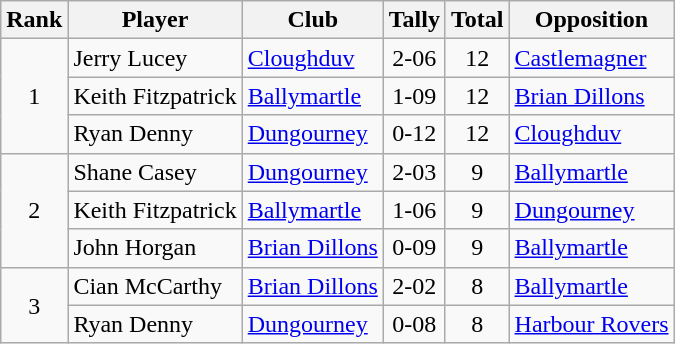<table class="wikitable">
<tr>
<th>Rank</th>
<th>Player</th>
<th>Club</th>
<th>Tally</th>
<th>Total</th>
<th>Opposition</th>
</tr>
<tr>
<td rowspan="3" style="text-align:center;">1</td>
<td>Jerry Lucey</td>
<td><a href='#'>Cloughduv</a></td>
<td align=center>2-06</td>
<td align=center>12</td>
<td><a href='#'>Castlemagner</a></td>
</tr>
<tr>
<td>Keith Fitzpatrick</td>
<td><a href='#'>Ballymartle</a></td>
<td align=center>1-09</td>
<td align=center>12</td>
<td><a href='#'>Brian Dillons</a></td>
</tr>
<tr>
<td>Ryan Denny</td>
<td><a href='#'>Dungourney</a></td>
<td align=center>0-12</td>
<td align=center>12</td>
<td><a href='#'>Cloughduv</a></td>
</tr>
<tr>
<td rowspan="3" style="text-align:center;">2</td>
<td>Shane Casey</td>
<td><a href='#'>Dungourney</a></td>
<td align=center>2-03</td>
<td align=center>9</td>
<td><a href='#'>Ballymartle</a></td>
</tr>
<tr>
<td>Keith Fitzpatrick</td>
<td><a href='#'>Ballymartle</a></td>
<td align=center>1-06</td>
<td align=center>9</td>
<td><a href='#'>Dungourney</a></td>
</tr>
<tr>
<td>John Horgan</td>
<td><a href='#'>Brian Dillons</a></td>
<td align=center>0-09</td>
<td align=center>9</td>
<td><a href='#'>Ballymartle</a></td>
</tr>
<tr>
<td rowspan="2" style="text-align:center;">3</td>
<td>Cian McCarthy</td>
<td><a href='#'>Brian Dillons</a></td>
<td align=center>2-02</td>
<td align=center>8</td>
<td><a href='#'>Ballymartle</a></td>
</tr>
<tr>
<td>Ryan Denny</td>
<td><a href='#'>Dungourney</a></td>
<td align=center>0-08</td>
<td align=center>8</td>
<td><a href='#'>Harbour Rovers</a></td>
</tr>
</table>
